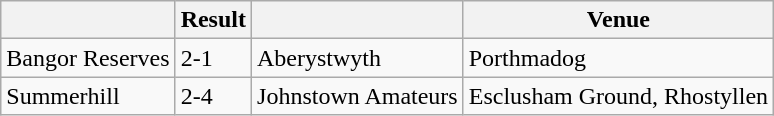<table class="wikitable">
<tr>
<th></th>
<th>Result</th>
<th></th>
<th>Venue</th>
</tr>
<tr>
<td>Bangor Reserves</td>
<td>2-1</td>
<td>Aberystwyth</td>
<td>Porthmadog</td>
</tr>
<tr>
<td>Summerhill</td>
<td>2-4</td>
<td>Johnstown Amateurs</td>
<td>Esclusham Ground, Rhostyllen</td>
</tr>
</table>
